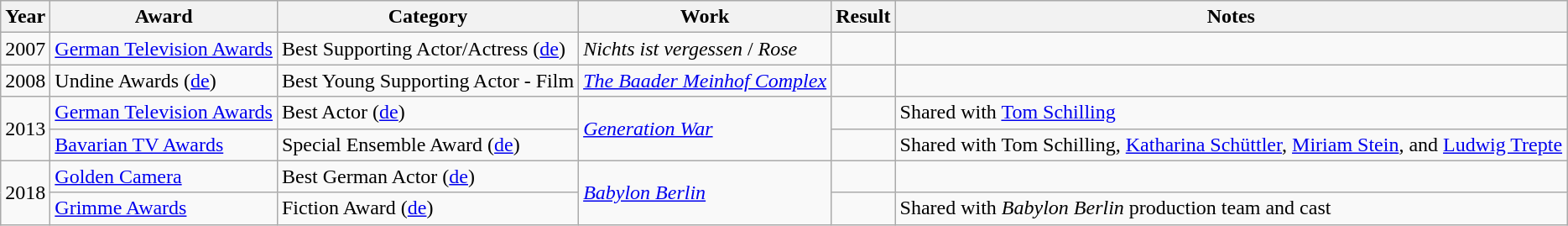<table class="wikitable">
<tr>
<th>Year</th>
<th>Award</th>
<th>Category</th>
<th>Work</th>
<th>Result</th>
<th>Notes</th>
</tr>
<tr>
<td>2007</td>
<td><a href='#'>German Television Awards</a></td>
<td>Best Supporting Actor/Actress (<a href='#'>de</a>)</td>
<td><em>Nichts ist vergessen</em> / <em>Rose</em></td>
<td></td>
<td></td>
</tr>
<tr>
<td>2008</td>
<td>Undine Awards (<a href='#'>de</a>)</td>
<td>Best Young Supporting Actor - Film</td>
<td><em><a href='#'>The Baader Meinhof Complex</a></em></td>
<td></td>
<td></td>
</tr>
<tr>
<td rowspan="2">2013</td>
<td><a href='#'>German Television Awards</a></td>
<td>Best Actor (<a href='#'>de</a>)</td>
<td rowspan="2"><em><a href='#'>Generation War</a></em></td>
<td></td>
<td>Shared with <a href='#'>Tom Schilling</a></td>
</tr>
<tr>
<td><a href='#'>Bavarian TV Awards</a></td>
<td>Special Ensemble Award (<a href='#'>de</a>)</td>
<td></td>
<td>Shared with Tom Schilling, <a href='#'>Katharina Schüttler</a>, <a href='#'>Miriam Stein</a>, and <a href='#'>Ludwig Trepte</a></td>
</tr>
<tr>
<td rowspan="2">2018</td>
<td><a href='#'>Golden Camera</a></td>
<td>Best German Actor (<a href='#'>de</a>)</td>
<td rowspan="2"><em><a href='#'>Babylon Berlin</a></em></td>
<td></td>
<td></td>
</tr>
<tr>
<td><a href='#'>Grimme Awards</a></td>
<td>Fiction Award (<a href='#'>de</a>)</td>
<td></td>
<td>Shared with <em>Babylon Berlin</em> production team and cast</td>
</tr>
</table>
